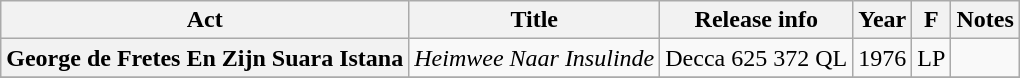<table class="wikitable plainrowheaders sortable">
<tr>
<th scope="col">Act</th>
<th scope="col">Title</th>
<th scope="col">Release info</th>
<th scope="col">Year</th>
<th scope="col">F</th>
<th scope="col" class="unsortable">Notes</th>
</tr>
<tr>
<th scope="row">George de Fretes En Zijn Suara Istana</th>
<td><em>Heimwee Naar Insulinde</em></td>
<td>Decca 625 372 QL</td>
<td>1976</td>
<td>LP</td>
<td></td>
</tr>
<tr>
</tr>
</table>
